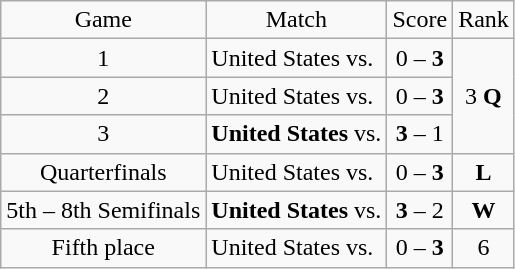<table class="wikitable">
<tr>
<td style="text-align:center;">Game</td>
<td style="text-align:center;">Match</td>
<td style="text-align:center;">Score</td>
<td style="text-align:center;">Rank</td>
</tr>
<tr>
<td style="text-align:center;">1</td>
<td>United States vs. <strong></strong></td>
<td style="text-align:center;">0 – <strong>3</strong></td>
<td rowspan="3" style="text-align:center;">3 <strong>Q</strong></td>
</tr>
<tr>
<td style="text-align:center;">2</td>
<td>United States vs. <strong></strong></td>
<td style="text-align:center;">0 – <strong>3</strong></td>
</tr>
<tr>
<td style="text-align:center;">3</td>
<td><strong>United States</strong> vs. </td>
<td style="text-align:center;"><strong>3</strong> – 1</td>
</tr>
<tr>
<td style="text-align:center;">Quarterfinals</td>
<td>United States vs. <strong></strong></td>
<td style="text-align:center;">0 – <strong>3</strong></td>
<td style="text-align:center;"><strong>L</strong></td>
</tr>
<tr>
<td style="text-align:center;">5th – 8th Semifinals</td>
<td><strong>United States</strong> vs. </td>
<td style="text-align:center;"><strong>3</strong> – 2</td>
<td style="text-align:center;"><strong>W</strong></td>
</tr>
<tr>
<td style="text-align:center;">Fifth place</td>
<td>United States vs. <strong></strong></td>
<td style="text-align:center;">0 – <strong>3</strong></td>
<td style="text-align:center;">6</td>
</tr>
</table>
